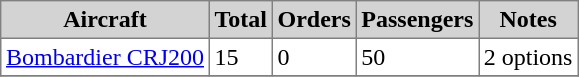<table class="toccolours" border="1" cellpadding="3" style="border-collapse:collapse">
<tr bgcolor=lightgrey>
<th>Aircraft</th>
<th>Total</th>
<th>Orders</th>
<th>Passengers</th>
<th>Notes</th>
</tr>
<tr>
<td><a href='#'>Bombardier CRJ200</a></td>
<td>15</td>
<td>0</td>
<td>50</td>
<td>2 options</td>
</tr>
<tr>
</tr>
</table>
